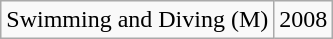<table class="wikitable">
<tr>
<td>Swimming and Diving (M)</td>
<td>2008</td>
</tr>
</table>
